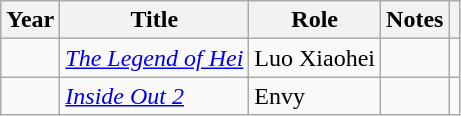<table class="wikitable sortable plainrowheaders">
<tr>
<th>Year</th>
<th>Title</th>
<th>Role</th>
<th>Notes</th>
<th class="unsortable"></th>
</tr>
<tr>
<td></td>
<td><em><a href='#'>The Legend of Hei</a></em></td>
<td>Luo Xiaohei</td>
<td></td>
<td></td>
</tr>
<tr>
<td></td>
<td><em><a href='#'>Inside Out 2</a></em></td>
<td>Envy</td>
<td></td>
<td></td>
</tr>
</table>
